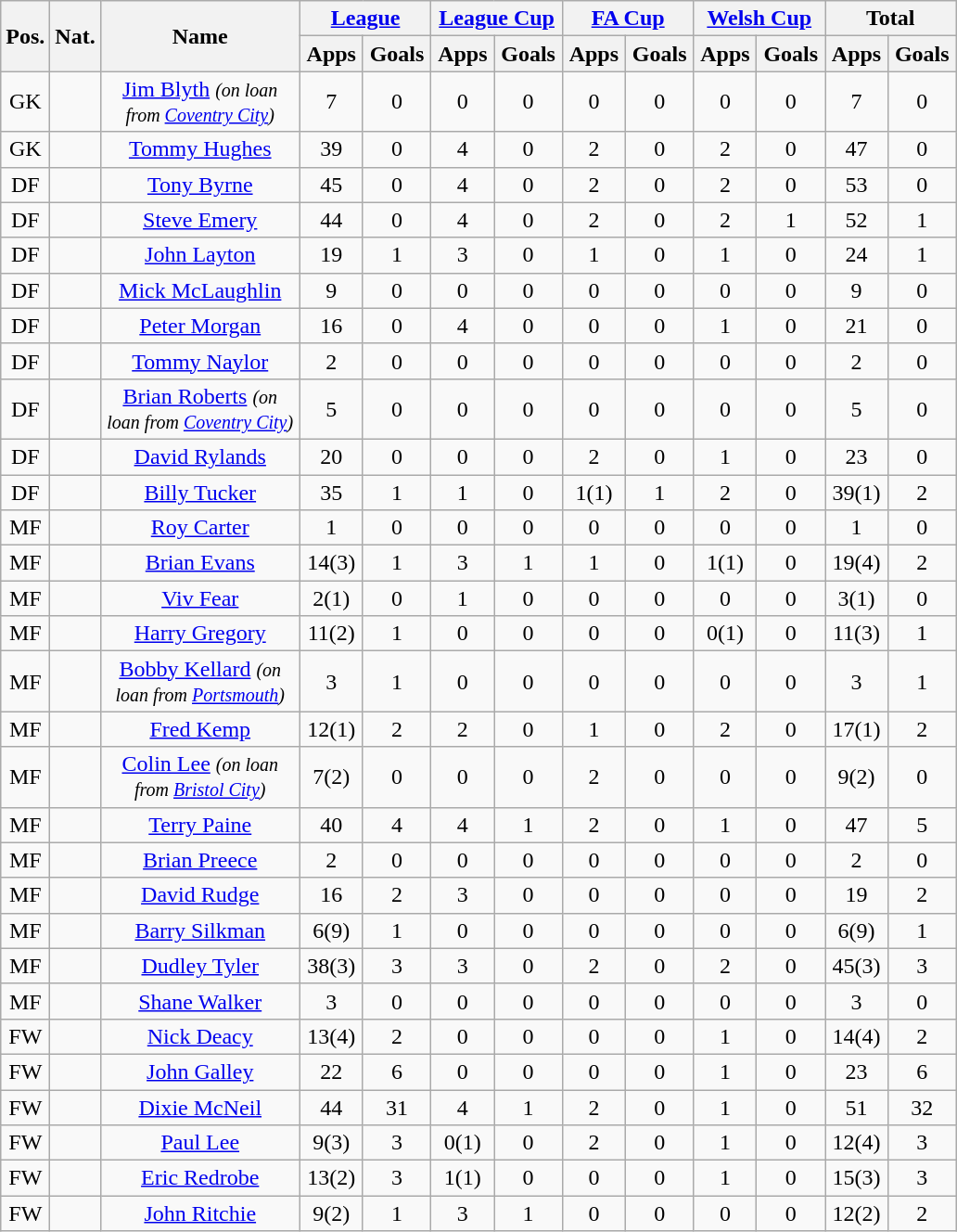<table class="wikitable plainrowheaders" style="text-align:center">
<tr>
<th rowspan="2">Pos.</th>
<th rowspan="2">Nat.</th>
<th rowspan="2" width="136">Name</th>
<th colspan="2" width="87"><a href='#'>League</a></th>
<th colspan="2" width="87"><a href='#'>League Cup</a></th>
<th colspan="2" width="87"><a href='#'>FA Cup</a></th>
<th colspan="2" width="87"><a href='#'>Welsh Cup</a></th>
<th colspan="2" width="87">Total</th>
</tr>
<tr>
<th>Apps</th>
<th>Goals</th>
<th>Apps</th>
<th>Goals</th>
<th>Apps</th>
<th>Goals</th>
<th>Apps</th>
<th>Goals</th>
<th>Apps</th>
<th>Goals</th>
</tr>
<tr>
<td>GK</td>
<td></td>
<td><a href='#'>Jim Blyth</a> <em><small>(on loan from <a href='#'>Coventry City</a>)</small></em></td>
<td>7</td>
<td>0</td>
<td>0</td>
<td>0</td>
<td>0</td>
<td>0</td>
<td>0</td>
<td>0</td>
<td>7</td>
<td>0</td>
</tr>
<tr>
<td>GK</td>
<td></td>
<td><a href='#'>Tommy Hughes</a></td>
<td>39</td>
<td>0</td>
<td>4</td>
<td>0</td>
<td>2</td>
<td>0</td>
<td>2</td>
<td>0</td>
<td>47</td>
<td>0</td>
</tr>
<tr |>
<td>DF</td>
<td></td>
<td><a href='#'>Tony Byrne</a></td>
<td>45</td>
<td>0</td>
<td>4</td>
<td>0</td>
<td>2</td>
<td>0</td>
<td>2</td>
<td>0</td>
<td>53</td>
<td>0</td>
</tr>
<tr>
<td>DF</td>
<td></td>
<td><a href='#'>Steve Emery</a></td>
<td>44</td>
<td>0</td>
<td>4</td>
<td>0</td>
<td>2</td>
<td>0</td>
<td>2</td>
<td>1</td>
<td>52</td>
<td>1</td>
</tr>
<tr>
<td>DF</td>
<td></td>
<td><a href='#'>John Layton</a></td>
<td>19</td>
<td>1</td>
<td>3</td>
<td>0</td>
<td>1</td>
<td>0</td>
<td>1</td>
<td>0</td>
<td>24</td>
<td>1</td>
</tr>
<tr>
<td>DF</td>
<td></td>
<td><a href='#'>Mick McLaughlin</a></td>
<td>9</td>
<td>0</td>
<td>0</td>
<td>0</td>
<td>0</td>
<td>0</td>
<td>0</td>
<td>0</td>
<td>9</td>
<td>0</td>
</tr>
<tr>
<td>DF</td>
<td></td>
<td><a href='#'>Peter Morgan</a></td>
<td>16</td>
<td>0</td>
<td>4</td>
<td>0</td>
<td>0</td>
<td>0</td>
<td>1</td>
<td>0</td>
<td>21</td>
<td>0</td>
</tr>
<tr>
<td>DF</td>
<td></td>
<td><a href='#'>Tommy Naylor</a></td>
<td>2</td>
<td>0</td>
<td>0</td>
<td>0</td>
<td>0</td>
<td>0</td>
<td>0</td>
<td>0</td>
<td>2</td>
<td>0</td>
</tr>
<tr>
<td>DF</td>
<td></td>
<td><a href='#'>Brian Roberts</a> <em><small>(on loan from <a href='#'>Coventry City</a>)</small></em></td>
<td>5</td>
<td>0</td>
<td>0</td>
<td>0</td>
<td>0</td>
<td>0</td>
<td>0</td>
<td>0</td>
<td>5</td>
<td>0</td>
</tr>
<tr>
<td>DF</td>
<td></td>
<td><a href='#'>David Rylands</a></td>
<td>20</td>
<td>0</td>
<td>0</td>
<td>0</td>
<td>2</td>
<td>0</td>
<td>1</td>
<td>0</td>
<td>23</td>
<td>0</td>
</tr>
<tr>
<td>DF</td>
<td></td>
<td><a href='#'>Billy Tucker</a></td>
<td>35</td>
<td>1</td>
<td>1</td>
<td>0</td>
<td>1(1)</td>
<td>1</td>
<td>2</td>
<td>0</td>
<td>39(1)</td>
<td>2</td>
</tr>
<tr>
<td>MF</td>
<td></td>
<td><a href='#'>Roy Carter</a></td>
<td>1</td>
<td>0</td>
<td>0</td>
<td>0</td>
<td>0</td>
<td>0</td>
<td>0</td>
<td>0</td>
<td>1</td>
<td>0</td>
</tr>
<tr>
<td>MF</td>
<td></td>
<td><a href='#'>Brian Evans</a></td>
<td>14(3)</td>
<td>1</td>
<td>3</td>
<td>1</td>
<td>1</td>
<td>0</td>
<td>1(1)</td>
<td>0</td>
<td>19(4)</td>
<td>2</td>
</tr>
<tr>
<td>MF</td>
<td></td>
<td><a href='#'>Viv Fear</a></td>
<td>2(1)</td>
<td>0</td>
<td>1</td>
<td>0</td>
<td>0</td>
<td>0</td>
<td>0</td>
<td>0</td>
<td>3(1)</td>
<td>0</td>
</tr>
<tr>
<td>MF</td>
<td></td>
<td><a href='#'>Harry Gregory</a></td>
<td>11(2)</td>
<td>1</td>
<td>0</td>
<td>0</td>
<td>0</td>
<td>0</td>
<td>0(1)</td>
<td>0</td>
<td>11(3)</td>
<td>1</td>
</tr>
<tr>
<td>MF</td>
<td></td>
<td><a href='#'>Bobby Kellard</a> <em><small>(on loan from <a href='#'>Portsmouth</a>)</small></em></td>
<td>3</td>
<td>1</td>
<td>0</td>
<td>0</td>
<td>0</td>
<td>0</td>
<td>0</td>
<td>0</td>
<td>3</td>
<td>1</td>
</tr>
<tr>
<td>MF</td>
<td></td>
<td><a href='#'>Fred Kemp</a></td>
<td>12(1)</td>
<td>2</td>
<td>2</td>
<td>0</td>
<td>1</td>
<td>0</td>
<td>2</td>
<td>0</td>
<td>17(1)</td>
<td>2</td>
</tr>
<tr>
<td>MF</td>
<td></td>
<td><a href='#'>Colin Lee</a> <em><small>(on loan from <a href='#'>Bristol City</a>)</small></em></td>
<td>7(2)</td>
<td>0</td>
<td>0</td>
<td>0</td>
<td>2</td>
<td>0</td>
<td>0</td>
<td>0</td>
<td>9(2)</td>
<td>0</td>
</tr>
<tr>
<td>MF</td>
<td></td>
<td><a href='#'>Terry Paine</a></td>
<td>40</td>
<td>4</td>
<td>4</td>
<td>1</td>
<td>2</td>
<td>0</td>
<td>1</td>
<td>0</td>
<td>47</td>
<td>5</td>
</tr>
<tr>
<td>MF</td>
<td></td>
<td><a href='#'>Brian Preece</a></td>
<td>2</td>
<td>0</td>
<td>0</td>
<td>0</td>
<td>0</td>
<td>0</td>
<td>0</td>
<td>0</td>
<td>2</td>
<td>0</td>
</tr>
<tr>
<td>MF</td>
<td></td>
<td><a href='#'>David Rudge</a></td>
<td>16</td>
<td>2</td>
<td>3</td>
<td>0</td>
<td>0</td>
<td>0</td>
<td>0</td>
<td>0</td>
<td>19</td>
<td>2</td>
</tr>
<tr>
<td>MF</td>
<td></td>
<td><a href='#'>Barry Silkman</a></td>
<td>6(9)</td>
<td>1</td>
<td>0</td>
<td>0</td>
<td>0</td>
<td>0</td>
<td>0</td>
<td>0</td>
<td>6(9)</td>
<td>1</td>
</tr>
<tr>
<td>MF</td>
<td></td>
<td><a href='#'>Dudley Tyler</a></td>
<td>38(3)</td>
<td>3</td>
<td>3</td>
<td>0</td>
<td>2</td>
<td>0</td>
<td>2</td>
<td>0</td>
<td>45(3)</td>
<td>3</td>
</tr>
<tr>
<td>MF</td>
<td></td>
<td><a href='#'>Shane Walker</a></td>
<td>3</td>
<td>0</td>
<td>0</td>
<td>0</td>
<td>0</td>
<td>0</td>
<td>0</td>
<td>0</td>
<td>3</td>
<td>0</td>
</tr>
<tr>
<td>FW</td>
<td></td>
<td><a href='#'>Nick Deacy</a></td>
<td>13(4)</td>
<td>2</td>
<td>0</td>
<td>0</td>
<td>0</td>
<td>0</td>
<td>1</td>
<td>0</td>
<td>14(4)</td>
<td>2</td>
</tr>
<tr>
<td>FW</td>
<td></td>
<td><a href='#'>John Galley</a></td>
<td>22</td>
<td>6</td>
<td>0</td>
<td>0</td>
<td>0</td>
<td>0</td>
<td>1</td>
<td>0</td>
<td>23</td>
<td>6</td>
</tr>
<tr>
<td>FW</td>
<td></td>
<td><a href='#'>Dixie McNeil</a></td>
<td>44</td>
<td>31</td>
<td>4</td>
<td>1</td>
<td>2</td>
<td>0</td>
<td>1</td>
<td>0</td>
<td>51</td>
<td>32</td>
</tr>
<tr>
<td>FW</td>
<td></td>
<td><a href='#'>Paul Lee</a></td>
<td>9(3)</td>
<td>3</td>
<td>0(1)</td>
<td>0</td>
<td>2</td>
<td>0</td>
<td>1</td>
<td>0</td>
<td>12(4)</td>
<td>3</td>
</tr>
<tr>
<td>FW</td>
<td></td>
<td><a href='#'>Eric Redrobe</a></td>
<td>13(2)</td>
<td>3</td>
<td>1(1)</td>
<td>0</td>
<td>0</td>
<td>0</td>
<td>1</td>
<td>0</td>
<td>15(3)</td>
<td>3</td>
</tr>
<tr>
<td>FW</td>
<td></td>
<td><a href='#'>John Ritchie</a></td>
<td>9(2)</td>
<td>1</td>
<td>3</td>
<td>1</td>
<td>0</td>
<td>0</td>
<td>0</td>
<td>0</td>
<td>12(2)</td>
<td>2</td>
</tr>
</table>
